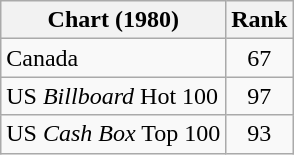<table class="wikitable sortable">
<tr>
<th align="left">Chart (1980)</th>
<th style="text-align:center;">Rank</th>
</tr>
<tr>
<td>Canada</td>
<td style="text-align:center;">67</td>
</tr>
<tr>
<td>US <em>Billboard</em> Hot 100</td>
<td style="text-align:center;">97</td>
</tr>
<tr>
<td>US <em>Cash Box</em> Top 100</td>
<td style="text-align:center;">93</td>
</tr>
</table>
